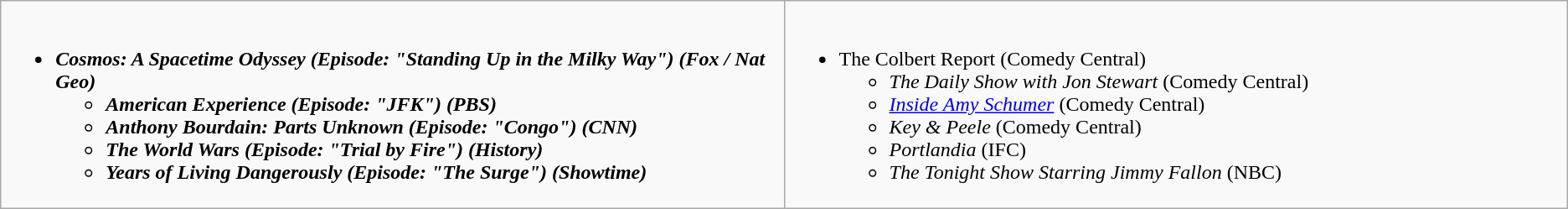<table class="wikitable">
<tr>
<td style="vertical-align:top;" width="50%"><br><ul><li><strong><em>Cosmos: A Spacetime Odyssey<em> (Episode: "Standing Up in the Milky Way") (Fox / Nat Geo)<strong><ul><li></em>American Experience<em> (Episode: "JFK") (PBS)</li><li></em>Anthony Bourdain: Parts Unknown<em> (Episode: "Congo") (CNN)</li><li></em>The World Wars<em> (Episode: "Trial by Fire") (History)</li><li></em>Years of Living Dangerously<em> (Episode: "The Surge") (Showtime)</li></ul></li></ul></td>
<td style="vertical-align:top;" width="50%"><br><ul><li></em></strong>The Colbert Report</em> (Comedy Central)</strong><ul><li><em>The Daily Show with Jon Stewart</em> (Comedy Central)</li><li><em><a href='#'>Inside Amy Schumer</a></em> (Comedy Central)</li><li><em>Key & Peele</em> (Comedy Central)</li><li><em>Portlandia</em> (IFC)</li><li><em>The Tonight Show Starring Jimmy Fallon</em> (NBC)</li></ul></li></ul></td>
</tr>
</table>
